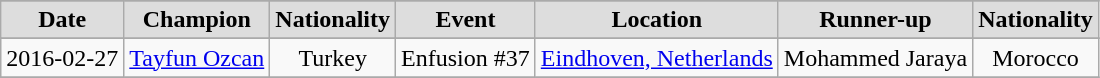<table class="wikitable" style="text-align:center">
<tr>
</tr>
<tr bgcolor="#dddddd">
<td><strong>Date</strong></td>
<td><strong>Champion</strong></td>
<td><strong>Nationality</strong></td>
<td><strong>Event</strong></td>
<td><strong>Location</strong></td>
<td><strong>Runner-up</strong></td>
<td><strong>Nationality</strong></td>
</tr>
<tr>
</tr>
<tr>
<td>2016-02-27</td>
<td><a href='#'>Tayfun Ozcan</a></td>
<td> Turkey</td>
<td>Enfusion #37</td>
<td><a href='#'>Eindhoven, Netherlands</a></td>
<td>Mohammed Jaraya</td>
<td> Morocco</td>
</tr>
<tr>
</tr>
</table>
